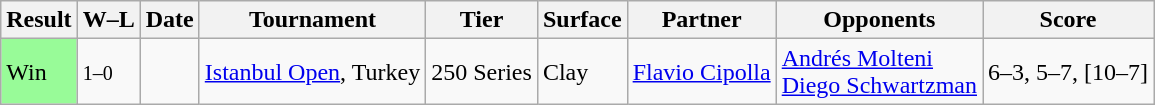<table class="sortable wikitable">
<tr>
<th>Result</th>
<th class="unsortable">W–L</th>
<th>Date</th>
<th>Tournament</th>
<th>Tier</th>
<th>Surface</th>
<th>Partner</th>
<th>Opponents</th>
<th class="unsortable">Score</th>
</tr>
<tr>
<td bgcolor=98FB98>Win</td>
<td><small>1–0</small></td>
<td><a href='#'></a></td>
<td><a href='#'>Istanbul Open</a>, Turkey</td>
<td>250 Series</td>
<td>Clay</td>
<td> <a href='#'>Flavio Cipolla</a></td>
<td> <a href='#'>Andrés Molteni</a><br> <a href='#'>Diego Schwartzman</a></td>
<td>6–3, 5–7, [10–7]</td>
</tr>
</table>
